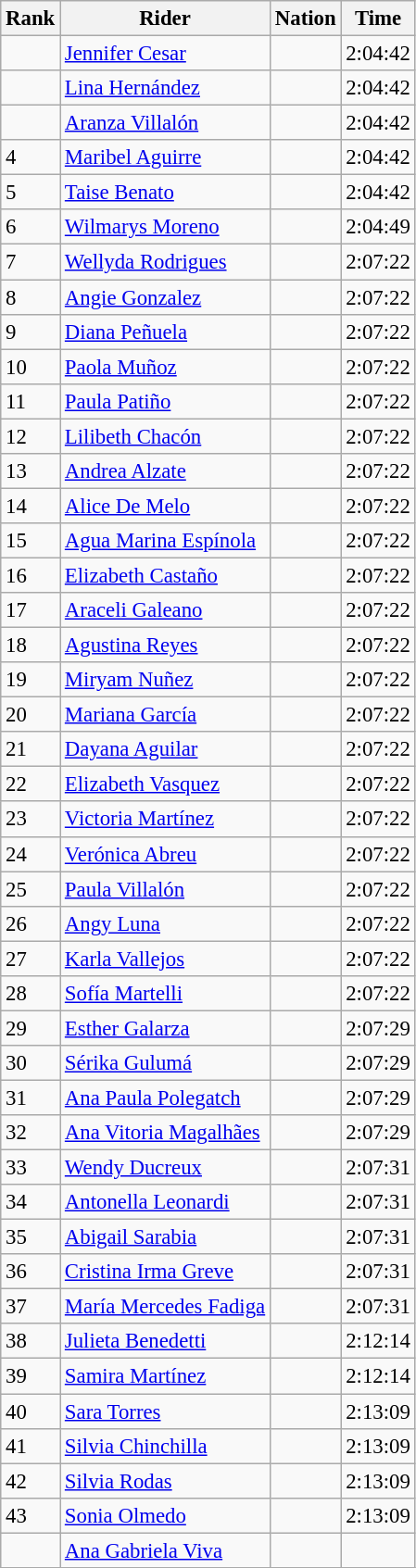<table class="wikitable sortable" style="font-size:95%" style="width:35em;" style="text-align:center">
<tr>
<th>Rank</th>
<th>Rider</th>
<th>Nation</th>
<th>Time</th>
</tr>
<tr>
<td></td>
<td align=left><a href='#'>Jennifer Cesar</a></td>
<td align=left></td>
<td>2:04:42</td>
</tr>
<tr>
<td></td>
<td align=left><a href='#'>Lina Hernández</a></td>
<td align=left></td>
<td>2:04:42</td>
</tr>
<tr>
<td></td>
<td align=left><a href='#'>Aranza Villalón</a></td>
<td align=left></td>
<td>2:04:42</td>
</tr>
<tr>
<td>4</td>
<td align=left><a href='#'>Maribel Aguirre</a></td>
<td align=left></td>
<td>2:04:42</td>
</tr>
<tr>
<td>5</td>
<td align=left><a href='#'>Taise Benato</a></td>
<td align=left></td>
<td>2:04:42</td>
</tr>
<tr>
<td>6</td>
<td align=left><a href='#'>Wilmarys Moreno</a></td>
<td align=left></td>
<td>2:04:49</td>
</tr>
<tr>
<td>7</td>
<td align=left><a href='#'>Wellyda Rodrigues</a></td>
<td align=left></td>
<td>2:07:22</td>
</tr>
<tr>
<td>8</td>
<td align=left><a href='#'>Angie Gonzalez</a></td>
<td align=left></td>
<td>2:07:22</td>
</tr>
<tr>
<td>9</td>
<td align=left><a href='#'>Diana Peñuela</a></td>
<td align=left></td>
<td>2:07:22</td>
</tr>
<tr>
<td>10</td>
<td align=left><a href='#'>Paola Muñoz</a></td>
<td align=left></td>
<td>2:07:22</td>
</tr>
<tr>
<td>11</td>
<td align=left><a href='#'>Paula Patiño</a></td>
<td align=left></td>
<td>2:07:22</td>
</tr>
<tr>
<td>12</td>
<td align=left><a href='#'>Lilibeth Chacón</a></td>
<td align=left></td>
<td>2:07:22</td>
</tr>
<tr>
<td>13</td>
<td align=left><a href='#'>Andrea Alzate</a></td>
<td align=left></td>
<td>2:07:22</td>
</tr>
<tr>
<td>14</td>
<td align=left><a href='#'>Alice De Melo</a></td>
<td align=left></td>
<td>2:07:22</td>
</tr>
<tr>
<td>15</td>
<td align=left><a href='#'>Agua Marina Espínola</a></td>
<td align=left></td>
<td>2:07:22</td>
</tr>
<tr>
<td>16</td>
<td align=left><a href='#'>Elizabeth Castaño</a></td>
<td align=left></td>
<td>2:07:22</td>
</tr>
<tr>
<td>17</td>
<td align=left><a href='#'>Araceli Galeano</a></td>
<td align=left></td>
<td>2:07:22</td>
</tr>
<tr>
<td>18</td>
<td align=left><a href='#'>Agustina Reyes</a></td>
<td align=left></td>
<td>2:07:22</td>
</tr>
<tr>
<td>19</td>
<td align=left><a href='#'>Miryam Nuñez</a></td>
<td align=left></td>
<td>2:07:22</td>
</tr>
<tr>
<td>20</td>
<td align=left><a href='#'>Mariana García</a></td>
<td align=left></td>
<td>2:07:22</td>
</tr>
<tr>
<td>21</td>
<td align=left><a href='#'>Dayana Aguilar</a></td>
<td align=left></td>
<td>2:07:22</td>
</tr>
<tr>
<td>22</td>
<td align=left><a href='#'>Elizabeth Vasquez</a></td>
<td align=left></td>
<td>2:07:22</td>
</tr>
<tr>
<td>23</td>
<td align=left><a href='#'>Victoria Martínez</a></td>
<td align=left></td>
<td>2:07:22</td>
</tr>
<tr>
<td>24</td>
<td align=left><a href='#'>Verónica Abreu</a></td>
<td align=left></td>
<td>2:07:22</td>
</tr>
<tr>
<td>25</td>
<td align=left><a href='#'>Paula Villalón</a></td>
<td align=left></td>
<td>2:07:22</td>
</tr>
<tr>
<td>26</td>
<td align=left><a href='#'>Angy Luna</a></td>
<td align=left></td>
<td>2:07:22</td>
</tr>
<tr>
<td>27</td>
<td align=left><a href='#'>Karla Vallejos</a></td>
<td align=left></td>
<td>2:07:22</td>
</tr>
<tr>
<td>28</td>
<td align=left><a href='#'>Sofía Martelli</a></td>
<td align=left></td>
<td>2:07:22</td>
</tr>
<tr>
<td>29</td>
<td align=left><a href='#'>Esther Galarza</a></td>
<td align=left></td>
<td>2:07:29</td>
</tr>
<tr>
<td>30</td>
<td align=left><a href='#'>Sérika Gulumá</a></td>
<td align=left></td>
<td>2:07:29</td>
</tr>
<tr>
<td>31</td>
<td align=left><a href='#'>Ana Paula Polegatch</a></td>
<td align=left></td>
<td>2:07:29</td>
</tr>
<tr>
<td>32</td>
<td align=left><a href='#'>Ana Vitoria Magalhães</a></td>
<td align=left></td>
<td>2:07:29</td>
</tr>
<tr>
<td>33</td>
<td align=left><a href='#'>Wendy Ducreux</a></td>
<td align=left></td>
<td>2:07:31</td>
</tr>
<tr>
<td>34</td>
<td align=left><a href='#'>Antonella Leonardi</a></td>
<td align=left></td>
<td>2:07:31</td>
</tr>
<tr>
<td>35</td>
<td align=left><a href='#'>Abigail Sarabia</a></td>
<td align=left></td>
<td>2:07:31</td>
</tr>
<tr>
<td>36</td>
<td align=left><a href='#'>Cristina Irma Greve</a></td>
<td align=left></td>
<td>2:07:31</td>
</tr>
<tr>
<td>37</td>
<td align=left><a href='#'>María Mercedes Fadiga</a></td>
<td align=left></td>
<td>2:07:31</td>
</tr>
<tr>
<td>38</td>
<td align=left><a href='#'>Julieta Benedetti</a></td>
<td align=left></td>
<td>2:12:14</td>
</tr>
<tr>
<td>39</td>
<td align=left><a href='#'>Samira Martínez</a></td>
<td align=left></td>
<td>2:12:14</td>
</tr>
<tr>
<td>40</td>
<td align=left><a href='#'>Sara Torres</a></td>
<td align=left></td>
<td>2:13:09</td>
</tr>
<tr>
<td>41</td>
<td align=left><a href='#'>Silvia Chinchilla</a></td>
<td align=left></td>
<td>2:13:09</td>
</tr>
<tr>
<td>42</td>
<td align=left><a href='#'>Silvia Rodas</a></td>
<td align=left></td>
<td>2:13:09</td>
</tr>
<tr>
<td>43</td>
<td align=left><a href='#'>Sonia Olmedo</a></td>
<td align=left></td>
<td>2:13:09</td>
</tr>
<tr>
<td></td>
<td align=left><a href='#'>Ana Gabriela Viva</a></td>
<td align=left></td>
<td></td>
</tr>
<tr>
</tr>
</table>
